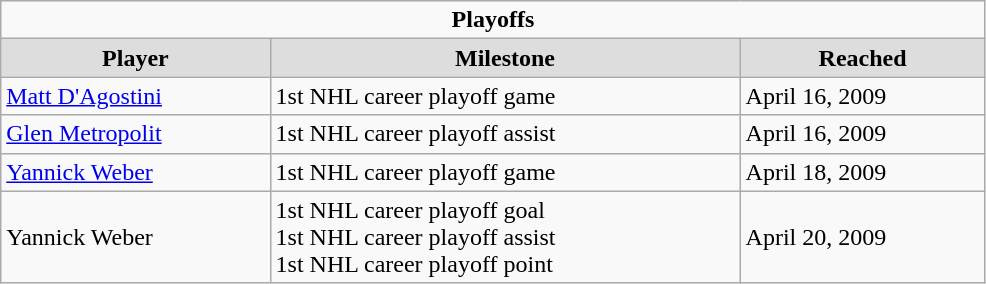<table class="wikitable" style="width:52%;">
<tr>
<td colspan="10" style="text-align:center;"><strong>Playoffs</strong></td>
</tr>
<tr style="text-align:center; background:#ddd;">
<td><strong>Player</strong></td>
<td><strong>Milestone</strong></td>
<td><strong>Reached</strong></td>
</tr>
<tr>
<td><a href='#'>Matt D'Agostini</a></td>
<td>1st NHL career playoff game</td>
<td>April 16, 2009</td>
</tr>
<tr>
<td><a href='#'>Glen Metropolit</a></td>
<td>1st NHL career playoff assist</td>
<td>April 16, 2009</td>
</tr>
<tr>
<td><a href='#'>Yannick Weber</a></td>
<td>1st NHL career playoff game</td>
<td>April 18, 2009</td>
</tr>
<tr>
<td>Yannick Weber</td>
<td>1st NHL career playoff goal<br>1st NHL career playoff assist<br>1st NHL career playoff point</td>
<td>April 20, 2009</td>
</tr>
</table>
